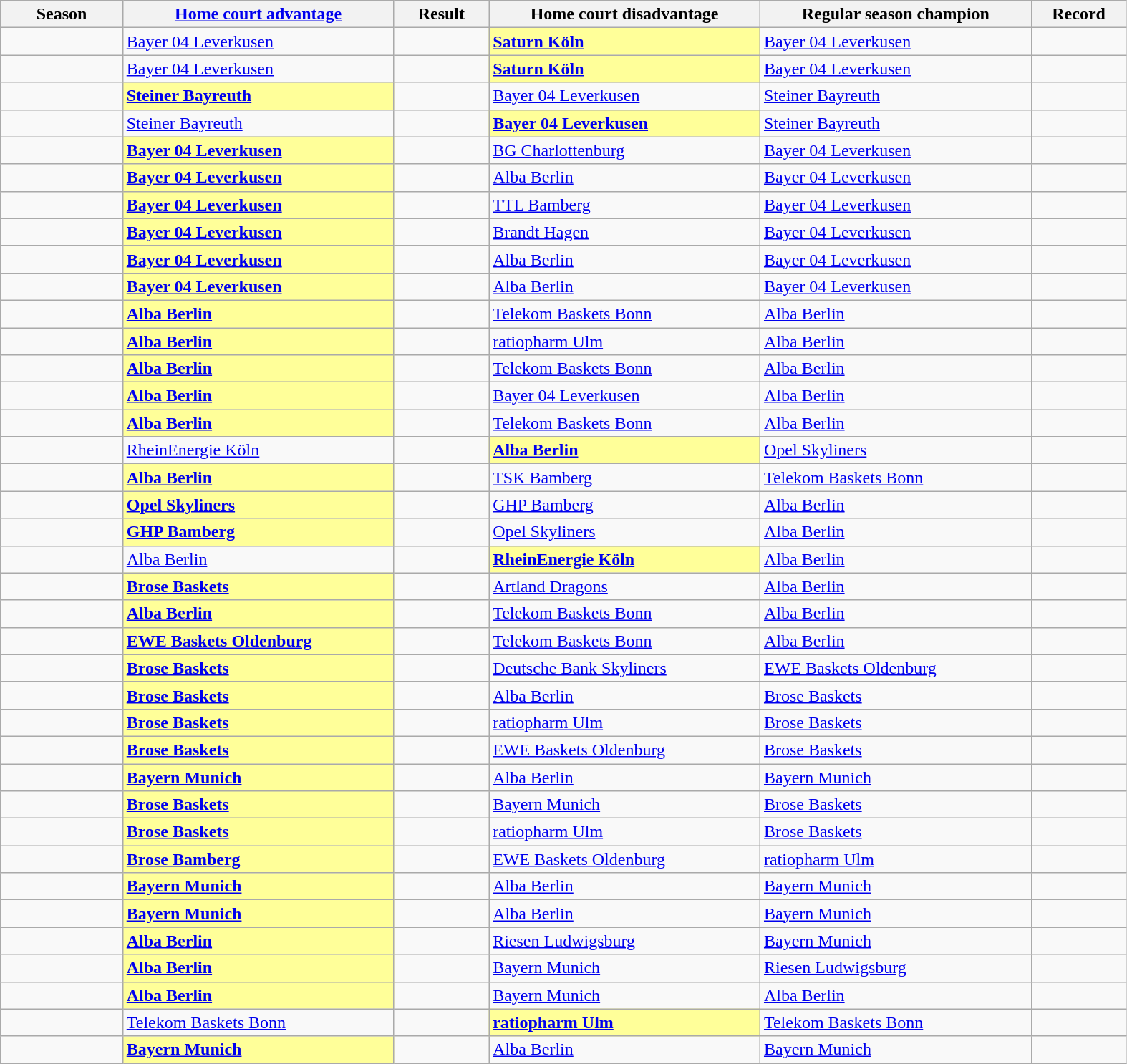<table class="wikitable" style="width:83%;">
<tr>
<th style="width:9%;">Season</th>
<th style="width:20%;"><a href='#'>Home court advantage</a></th>
<th style="width:7%;">Result</th>
<th style="width:20%;">Home court disadvantage</th>
<th style="width:20%;">Regular season champion</th>
<th style="width:7%;">Record</th>
</tr>
<tr>
<td></td>
<td><a href='#'>Bayer 04 Leverkusen</a></td>
<td></td>
<td style="background:#ff9;"><strong><a href='#'>Saturn Köln</a></strong></td>
<td><a href='#'>Bayer 04 Leverkusen</a></td>
<td></td>
</tr>
<tr>
<td></td>
<td><a href='#'>Bayer 04 Leverkusen</a></td>
<td></td>
<td style="background:#ff9;"><strong><a href='#'>Saturn Köln</a></strong></td>
<td><a href='#'>Bayer 04 Leverkusen</a></td>
<td></td>
</tr>
<tr>
<td></td>
<td style="background:#ff9;"><strong><a href='#'>Steiner Bayreuth</a></strong></td>
<td></td>
<td><a href='#'>Bayer 04 Leverkusen</a></td>
<td><a href='#'>Steiner Bayreuth</a></td>
<td></td>
</tr>
<tr>
<td></td>
<td><a href='#'>Steiner Bayreuth</a></td>
<td></td>
<td style="background:#ff9;"><strong><a href='#'>Bayer 04 Leverkusen</a></strong></td>
<td><a href='#'>Steiner Bayreuth</a></td>
<td></td>
</tr>
<tr>
<td></td>
<td style="background:#ff9;"><strong><a href='#'>Bayer 04 Leverkusen</a></strong></td>
<td></td>
<td><a href='#'>BG Charlottenburg</a></td>
<td><a href='#'>Bayer 04 Leverkusen</a></td>
<td></td>
</tr>
<tr>
<td></td>
<td style="background:#ff9;"><strong><a href='#'>Bayer 04 Leverkusen</a></strong></td>
<td></td>
<td><a href='#'>Alba Berlin</a></td>
<td><a href='#'>Bayer 04 Leverkusen</a></td>
<td></td>
</tr>
<tr>
<td></td>
<td style="background:#ff9;"><strong><a href='#'>Bayer 04 Leverkusen</a></strong></td>
<td></td>
<td><a href='#'>TTL Bamberg</a></td>
<td><a href='#'>Bayer 04 Leverkusen</a></td>
<td></td>
</tr>
<tr>
<td></td>
<td style="background:#ff9;"><strong><a href='#'>Bayer 04 Leverkusen</a></strong></td>
<td></td>
<td><a href='#'>Brandt Hagen</a></td>
<td><a href='#'>Bayer 04 Leverkusen</a></td>
<td></td>
</tr>
<tr>
<td></td>
<td style="background:#ff9;"><strong><a href='#'>Bayer 04 Leverkusen</a></strong></td>
<td></td>
<td><a href='#'>Alba Berlin</a></td>
<td><a href='#'>Bayer 04 Leverkusen</a></td>
<td></td>
</tr>
<tr>
<td></td>
<td style="background:#ff9;"><strong><a href='#'>Bayer 04 Leverkusen</a></strong></td>
<td></td>
<td><a href='#'>Alba Berlin</a></td>
<td><a href='#'>Bayer 04 Leverkusen</a></td>
<td></td>
</tr>
<tr>
<td></td>
<td style="background:#ff9;"><strong><a href='#'>Alba Berlin</a></strong></td>
<td></td>
<td><a href='#'>Telekom Baskets Bonn</a></td>
<td><a href='#'>Alba Berlin</a></td>
<td></td>
</tr>
<tr>
<td></td>
<td style="background:#ff9;"><strong><a href='#'>Alba Berlin</a></strong></td>
<td></td>
<td><a href='#'>ratiopharm Ulm</a></td>
<td><a href='#'>Alba Berlin</a></td>
<td></td>
</tr>
<tr>
<td></td>
<td style="background:#ff9;"><strong><a href='#'>Alba Berlin</a></strong></td>
<td></td>
<td><a href='#'>Telekom Baskets Bonn</a></td>
<td><a href='#'>Alba Berlin</a></td>
<td></td>
</tr>
<tr>
<td></td>
<td style="background:#ff9;"><strong><a href='#'>Alba Berlin</a></strong></td>
<td></td>
<td><a href='#'>Bayer 04 Leverkusen</a></td>
<td><a href='#'>Alba Berlin</a></td>
<td></td>
</tr>
<tr>
<td></td>
<td style="background:#ff9;"><strong><a href='#'>Alba Berlin</a></strong></td>
<td></td>
<td><a href='#'>Telekom Baskets Bonn</a></td>
<td><a href='#'>Alba Berlin</a></td>
<td></td>
</tr>
<tr>
<td></td>
<td><a href='#'>RheinEnergie Köln</a></td>
<td></td>
<td style="background:#ff9;"><strong><a href='#'>Alba Berlin</a></strong></td>
<td><a href='#'>Opel Skyliners</a></td>
<td></td>
</tr>
<tr>
<td></td>
<td style="background:#ff9;"><strong><a href='#'>Alba Berlin</a></strong></td>
<td></td>
<td><a href='#'>TSK Bamberg</a></td>
<td><a href='#'>Telekom Baskets Bonn</a></td>
<td></td>
</tr>
<tr>
<td></td>
<td style="background:#ff9;"><strong><a href='#'>Opel Skyliners</a></strong></td>
<td></td>
<td><a href='#'>GHP Bamberg</a></td>
<td><a href='#'>Alba Berlin</a></td>
<td></td>
</tr>
<tr>
<td></td>
<td style="background:#ff9;"><strong><a href='#'>GHP Bamberg</a></strong></td>
<td></td>
<td><a href='#'>Opel Skyliners</a></td>
<td><a href='#'>Alba Berlin</a></td>
<td></td>
</tr>
<tr>
<td></td>
<td><a href='#'>Alba Berlin</a></td>
<td></td>
<td style="background:#ff9;"><strong><a href='#'>RheinEnergie Köln</a></strong></td>
<td><a href='#'>Alba Berlin</a></td>
<td></td>
</tr>
<tr>
<td></td>
<td style="background:#ff9;"><strong><a href='#'>Brose Baskets</a></strong></td>
<td></td>
<td><a href='#'>Artland Dragons</a></td>
<td><a href='#'>Alba Berlin</a></td>
<td></td>
</tr>
<tr>
<td></td>
<td style="background:#ff9;"><strong><a href='#'>Alba Berlin</a></strong></td>
<td></td>
<td><a href='#'>Telekom Baskets Bonn</a></td>
<td><a href='#'>Alba Berlin</a></td>
<td></td>
</tr>
<tr>
<td></td>
<td style="background:#ff9;"><strong><a href='#'>EWE Baskets Oldenburg</a></strong></td>
<td></td>
<td><a href='#'>Telekom Baskets Bonn</a></td>
<td><a href='#'>Alba Berlin</a></td>
<td></td>
</tr>
<tr>
<td></td>
<td style="background:#ff9;"><strong><a href='#'>Brose Baskets</a></strong></td>
<td></td>
<td><a href='#'>Deutsche Bank Skyliners</a></td>
<td><a href='#'>EWE Baskets Oldenburg</a></td>
<td></td>
</tr>
<tr>
<td></td>
<td style="background:#ff9;"><strong><a href='#'>Brose Baskets</a></strong></td>
<td></td>
<td><a href='#'>Alba Berlin</a></td>
<td><a href='#'>Brose Baskets</a></td>
<td></td>
</tr>
<tr>
<td></td>
<td style="background:#ff9;"><strong><a href='#'>Brose Baskets</a></strong></td>
<td></td>
<td><a href='#'>ratiopharm Ulm</a></td>
<td><a href='#'>Brose Baskets</a></td>
<td></td>
</tr>
<tr>
<td></td>
<td style="background:#ff9;"><strong><a href='#'>Brose Baskets</a></strong></td>
<td></td>
<td><a href='#'>EWE Baskets Oldenburg</a></td>
<td><a href='#'>Brose Baskets</a></td>
<td></td>
</tr>
<tr>
<td></td>
<td style="background:#ff9;"><strong><a href='#'>Bayern Munich</a></strong></td>
<td></td>
<td><a href='#'>Alba Berlin</a></td>
<td><a href='#'>Bayern Munich</a></td>
<td></td>
</tr>
<tr>
<td></td>
<td style="background:#ff9;"><strong><a href='#'>Brose Baskets</a></strong></td>
<td></td>
<td><a href='#'>Bayern Munich</a></td>
<td><a href='#'>Brose Baskets</a></td>
<td></td>
</tr>
<tr>
<td></td>
<td style="background:#ff9;"><strong><a href='#'>Brose Baskets</a></strong></td>
<td></td>
<td><a href='#'>ratiopharm Ulm</a></td>
<td><a href='#'>Brose Baskets</a></td>
<td></td>
</tr>
<tr>
<td></td>
<td style="background:#ff9;"><strong><a href='#'>Brose Bamberg</a></strong></td>
<td></td>
<td><a href='#'>EWE Baskets Oldenburg</a></td>
<td><a href='#'>ratiopharm Ulm</a></td>
<td></td>
</tr>
<tr>
<td></td>
<td style="background:#ff9;"><strong><a href='#'>Bayern Munich</a></strong></td>
<td></td>
<td><a href='#'>Alba Berlin</a></td>
<td><a href='#'>Bayern Munich</a></td>
<td></td>
</tr>
<tr>
<td></td>
<td style="background:#ff9;"><strong><a href='#'>Bayern Munich</a></strong></td>
<td></td>
<td><a href='#'>Alba Berlin</a></td>
<td><a href='#'>Bayern Munich</a></td>
<td></td>
</tr>
<tr>
<td></td>
<td style="background:#ff9;"><strong><a href='#'>Alba Berlin</a></strong></td>
<td></td>
<td><a href='#'>Riesen Ludwigsburg</a></td>
<td><a href='#'>Bayern Munich</a></td>
<td></td>
</tr>
<tr>
<td></td>
<td style="background:#ff9;"><strong><a href='#'>Alba Berlin</a></strong></td>
<td></td>
<td><a href='#'>Bayern Munich</a></td>
<td><a href='#'>Riesen Ludwigsburg</a></td>
<td></td>
</tr>
<tr>
<td></td>
<td style="background:#ff9;"><strong><a href='#'>Alba Berlin</a></strong></td>
<td></td>
<td><a href='#'>Bayern Munich</a></td>
<td><a href='#'>Alba Berlin</a></td>
<td></td>
</tr>
<tr>
<td></td>
<td><a href='#'>Telekom Baskets Bonn</a></td>
<td></td>
<td style="background:#ff9;"><strong><a href='#'>ratiopharm Ulm</a></strong></td>
<td><a href='#'>Telekom Baskets Bonn</a></td>
<td></td>
</tr>
<tr>
<td></td>
<td style="background:#ff9;"><strong><a href='#'>Bayern Munich</a></strong></td>
<td></td>
<td><a href='#'>Alba Berlin</a></td>
<td><a href='#'>Bayern Munich</a></td>
<td></td>
</tr>
</table>
